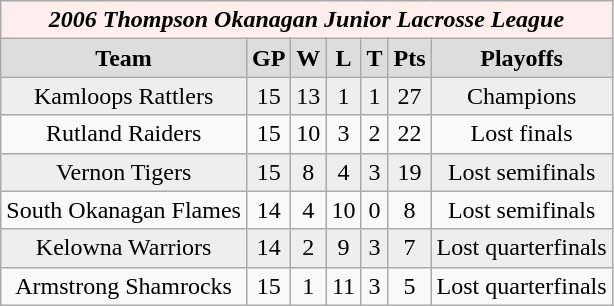<table class="wikitable">
<tr align="center" bgcolor="#ffeeee">
<td colspan="7"><strong><em>2006 Thompson Okanagan Junior Lacrosse League</em></strong></td>
</tr>
<tr align="center"  bgcolor="#dddddd">
<td><strong>Team </strong></td>
<td><strong> GP </strong></td>
<td><strong> W </strong></td>
<td><strong> L </strong></td>
<td><strong> T </strong></td>
<td><strong>Pts</strong></td>
<td><strong>Playoffs</strong></td>
</tr>
<tr align="center" bgcolor="#eeeeee">
<td>Kamloops Rattlers</td>
<td>15</td>
<td>13</td>
<td>1</td>
<td>1</td>
<td>27</td>
<td>Champions</td>
</tr>
<tr align="center">
<td>Rutland Raiders</td>
<td>15</td>
<td>10</td>
<td>3</td>
<td>2</td>
<td>22</td>
<td>Lost finals</td>
</tr>
<tr align="center" bgcolor="#eeeeee">
<td>Vernon Tigers</td>
<td>15</td>
<td>8</td>
<td>4</td>
<td>3</td>
<td>19</td>
<td>Lost semifinals</td>
</tr>
<tr align="center">
<td>South Okanagan Flames</td>
<td>14</td>
<td>4</td>
<td>10</td>
<td>0</td>
<td>8</td>
<td>Lost semifinals</td>
</tr>
<tr align="center" bgcolor="#eeeeee">
<td>Kelowna Warriors</td>
<td>14</td>
<td>2</td>
<td>9</td>
<td>3</td>
<td>7</td>
<td>Lost quarterfinals</td>
</tr>
<tr align="center">
<td>Armstrong Shamrocks</td>
<td>15</td>
<td>1</td>
<td>11</td>
<td>3</td>
<td>5</td>
<td>Lost quarterfinals</td>
</tr>
</table>
